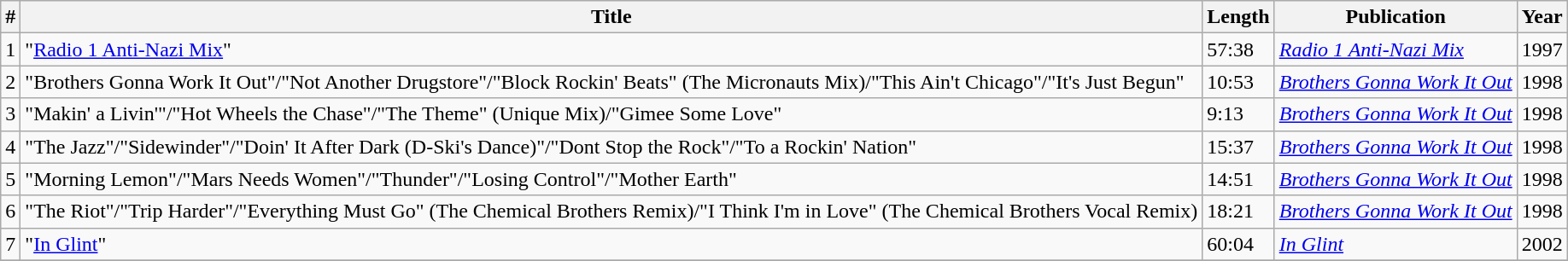<table class="wikitable sortable" id="mixes">
<tr>
<th>#</th>
<th>Title</th>
<th>Length</th>
<th>Publication</th>
<th>Year</th>
</tr>
<tr>
<td>1</td>
<td>"<a href='#'>Radio 1 Anti-Nazi Mix</a>"</td>
<td>57:38</td>
<td><em><a href='#'>Radio 1 Anti-Nazi Mix</a></em></td>
<td>1997</td>
</tr>
<tr>
<td>2</td>
<td>"Brothers Gonna Work It Out"/"Not Another Drugstore"/"Block Rockin' Beats" (The Micronauts Mix)/"This Ain't Chicago"/"It's Just Begun"</td>
<td>10:53</td>
<td><em><a href='#'>Brothers Gonna Work It Out</a></em></td>
<td>1998</td>
</tr>
<tr>
<td>3</td>
<td>"Makin' a Livin'"/"Hot Wheels the Chase"/"The Theme" (Unique Mix)/"Gimee Some Love"</td>
<td>9:13</td>
<td><em><a href='#'>Brothers Gonna Work It Out</a></em></td>
<td>1998</td>
</tr>
<tr>
<td>4</td>
<td>"The Jazz"/"Sidewinder"/"Doin' It After Dark (D-Ski's Dance)"/"Dont Stop the Rock"/"To a Rockin' Nation"</td>
<td>15:37</td>
<td><em><a href='#'>Brothers Gonna Work It Out</a></em></td>
<td>1998</td>
</tr>
<tr>
<td>5</td>
<td>"Morning Lemon"/"Mars Needs Women"/"Thunder"/"Losing Control"/"Mother Earth"</td>
<td>14:51</td>
<td><em><a href='#'>Brothers Gonna Work It Out</a></em></td>
<td>1998</td>
</tr>
<tr>
<td>6</td>
<td>"The Riot"/"Trip Harder"/"Everything Must Go" (The Chemical Brothers Remix)/"I Think I'm in Love" (The Chemical Brothers Vocal Remix)</td>
<td>18:21</td>
<td><em><a href='#'>Brothers Gonna Work It Out</a></em></td>
<td>1998</td>
</tr>
<tr>
<td>7</td>
<td>"<a href='#'>In Glint</a>"</td>
<td>60:04</td>
<td><em><a href='#'>In Glint</a></em></td>
<td>2002</td>
</tr>
<tr>
</tr>
</table>
